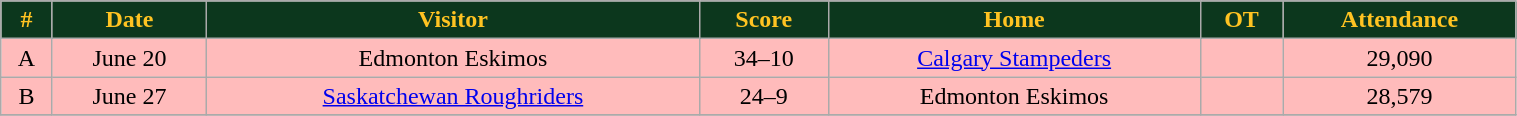<table class="wikitable" width="80%">
<tr align="center" style="background:#0C371D;color:#ffc322;">
<td><strong>#</strong></td>
<td><strong>Date</strong></td>
<td><strong>Visitor</strong></td>
<td><strong>Score</strong></td>
<td><strong>Home</strong></td>
<td><strong>OT</strong></td>
<td><strong>Attendance</strong></td>
</tr>
<tr align="center" bgcolor="#ffbbbb">
<td>A</td>
<td>June 20</td>
<td>Edmonton Eskimos</td>
<td>34–10</td>
<td><a href='#'>Calgary Stampeders</a></td>
<td></td>
<td>29,090</td>
</tr>
<tr align="center" bgcolor="#ffbbbb">
<td>B</td>
<td>June 27</td>
<td><a href='#'>Saskatchewan Roughriders</a></td>
<td>24–9</td>
<td>Edmonton Eskimos</td>
<td></td>
<td>28,579</td>
</tr>
<tr>
</tr>
</table>
